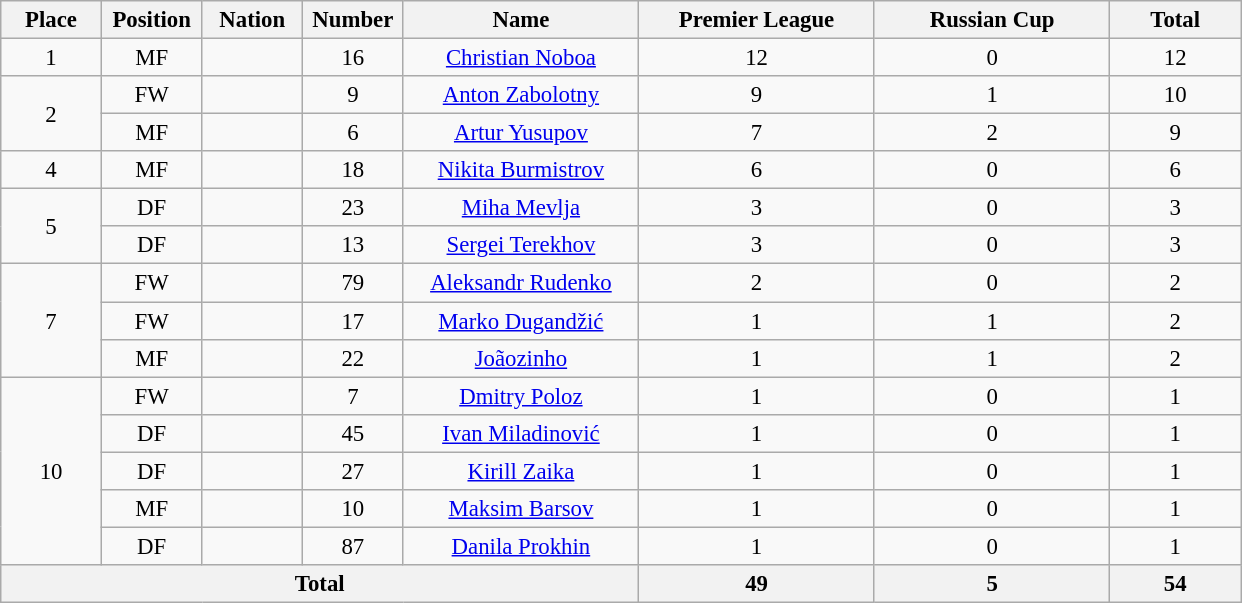<table class="wikitable" style="font-size: 95%; text-align: center;">
<tr>
<th width=60>Place</th>
<th width=60>Position</th>
<th width=60>Nation</th>
<th width=60>Number</th>
<th width=150>Name</th>
<th width=150>Premier League</th>
<th width=150>Russian Cup</th>
<th width=80>Total</th>
</tr>
<tr>
<td>1</td>
<td>MF</td>
<td></td>
<td>16</td>
<td><a href='#'>Christian Noboa</a></td>
<td>12</td>
<td>0</td>
<td>12</td>
</tr>
<tr>
<td rowspan="2">2</td>
<td>FW</td>
<td></td>
<td>9</td>
<td><a href='#'>Anton Zabolotny</a></td>
<td>9</td>
<td>1</td>
<td>10</td>
</tr>
<tr>
<td>MF</td>
<td></td>
<td>6</td>
<td><a href='#'>Artur Yusupov</a></td>
<td>7</td>
<td>2</td>
<td>9</td>
</tr>
<tr>
<td>4</td>
<td>MF</td>
<td></td>
<td>18</td>
<td><a href='#'>Nikita Burmistrov</a></td>
<td>6</td>
<td>0</td>
<td>6</td>
</tr>
<tr>
<td rowspan="2">5</td>
<td>DF</td>
<td></td>
<td>23</td>
<td><a href='#'>Miha Mevlja</a></td>
<td>3</td>
<td>0</td>
<td>3</td>
</tr>
<tr>
<td>DF</td>
<td></td>
<td>13</td>
<td><a href='#'>Sergei Terekhov</a></td>
<td>3</td>
<td>0</td>
<td>3</td>
</tr>
<tr>
<td rowspan="3">7</td>
<td>FW</td>
<td></td>
<td>79</td>
<td><a href='#'>Aleksandr Rudenko</a></td>
<td>2</td>
<td>0</td>
<td>2</td>
</tr>
<tr>
<td>FW</td>
<td></td>
<td>17</td>
<td><a href='#'>Marko Dugandžić</a></td>
<td>1</td>
<td>1</td>
<td>2</td>
</tr>
<tr>
<td>MF</td>
<td></td>
<td>22</td>
<td><a href='#'>Joãozinho</a></td>
<td>1</td>
<td>1</td>
<td>2</td>
</tr>
<tr>
<td rowspan="5">10</td>
<td>FW</td>
<td></td>
<td>7</td>
<td><a href='#'>Dmitry Poloz</a></td>
<td>1</td>
<td>0</td>
<td>1</td>
</tr>
<tr>
<td>DF</td>
<td></td>
<td>45</td>
<td><a href='#'>Ivan Miladinović</a></td>
<td>1</td>
<td>0</td>
<td>1</td>
</tr>
<tr>
<td>DF</td>
<td></td>
<td>27</td>
<td><a href='#'>Kirill Zaika</a></td>
<td>1</td>
<td>0</td>
<td>1</td>
</tr>
<tr>
<td>MF</td>
<td></td>
<td>10</td>
<td><a href='#'>Maksim Barsov</a></td>
<td>1</td>
<td>0</td>
<td>1</td>
</tr>
<tr>
<td>DF</td>
<td></td>
<td>87</td>
<td><a href='#'>Danila Prokhin</a></td>
<td>1</td>
<td>0</td>
<td>1</td>
</tr>
<tr>
<th colspan=5>Total</th>
<th>49</th>
<th>5</th>
<th>54</th>
</tr>
</table>
